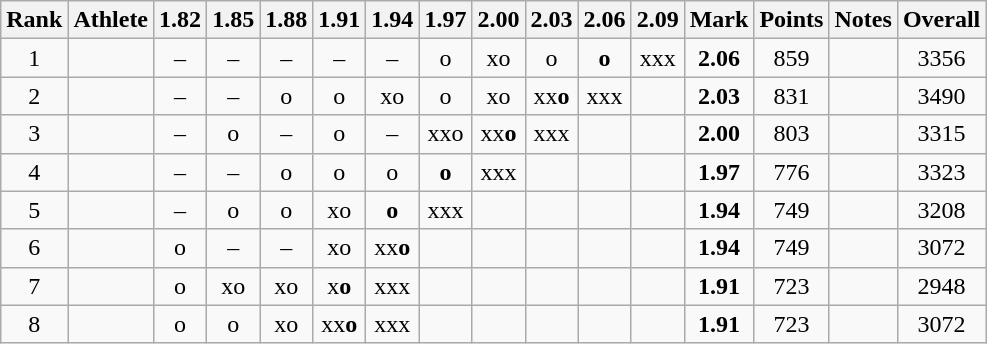<table class="wikitable sortable" style="text-align:center">
<tr>
<th>Rank</th>
<th>Athlete</th>
<th class="unsortable">1.82</th>
<th class="unsortable">1.85</th>
<th class="unsortable">1.88</th>
<th class="unsortable">1.91</th>
<th class="unsortable">1.94</th>
<th class="unsortable">1.97</th>
<th class="unsortable">2.00</th>
<th class="unsortable">2.03</th>
<th class="unsortable">2.06</th>
<th class="unsortable">2.09</th>
<th>Mark</th>
<th>Points</th>
<th>Notes</th>
<th>Overall</th>
</tr>
<tr>
<td>1</td>
<td align="left"></td>
<td>–</td>
<td>–</td>
<td>–</td>
<td>–</td>
<td>–</td>
<td>o</td>
<td>xo</td>
<td>o</td>
<td><strong>o</strong></td>
<td>xxx</td>
<td><strong>2.06</strong></td>
<td>859</td>
<td></td>
<td>3356</td>
</tr>
<tr>
<td>2</td>
<td align="left"></td>
<td>–</td>
<td>–</td>
<td>o</td>
<td>o</td>
<td>xo</td>
<td>o</td>
<td>xo</td>
<td>xx<strong>o</strong></td>
<td>xxx</td>
<td></td>
<td><strong>2.03</strong></td>
<td>831</td>
<td></td>
<td>3490</td>
</tr>
<tr>
<td>3</td>
<td align="left"></td>
<td>–</td>
<td>o</td>
<td>–</td>
<td>o</td>
<td>–</td>
<td>xxo</td>
<td>xx<strong>o</strong></td>
<td>xxx</td>
<td></td>
<td></td>
<td><strong>2.00</strong></td>
<td>803</td>
<td></td>
<td>3315</td>
</tr>
<tr>
<td>4</td>
<td align="left"></td>
<td>–</td>
<td>–</td>
<td>o</td>
<td>o</td>
<td>o</td>
<td><strong>o</strong></td>
<td>xxx</td>
<td></td>
<td></td>
<td></td>
<td><strong>1.97</strong></td>
<td>776</td>
<td></td>
<td>3323</td>
</tr>
<tr>
<td>5</td>
<td align="left"></td>
<td>–</td>
<td>o</td>
<td>o</td>
<td>xo</td>
<td><strong>o</strong></td>
<td>xxx</td>
<td></td>
<td></td>
<td></td>
<td></td>
<td><strong>1.94</strong></td>
<td>749</td>
<td></td>
<td>3208</td>
</tr>
<tr>
<td>6</td>
<td align="left"></td>
<td>o</td>
<td>–</td>
<td>–</td>
<td>xo</td>
<td>xx<strong>o</strong></td>
<td></td>
<td></td>
<td></td>
<td></td>
<td></td>
<td><strong>1.94</strong></td>
<td>749</td>
<td></td>
<td>3072</td>
</tr>
<tr>
<td>7</td>
<td align="left"></td>
<td>o</td>
<td>xo</td>
<td>xo</td>
<td>x<strong>o</strong></td>
<td>xxx</td>
<td></td>
<td></td>
<td></td>
<td></td>
<td></td>
<td><strong>1.91</strong></td>
<td>723</td>
<td></td>
<td>2948</td>
</tr>
<tr>
<td>8</td>
<td align="left"></td>
<td>o</td>
<td>o</td>
<td>xo</td>
<td>xx<strong>o</strong></td>
<td>xxx</td>
<td></td>
<td></td>
<td></td>
<td></td>
<td></td>
<td><strong>1.91</strong></td>
<td>723</td>
<td></td>
<td>3072</td>
</tr>
</table>
